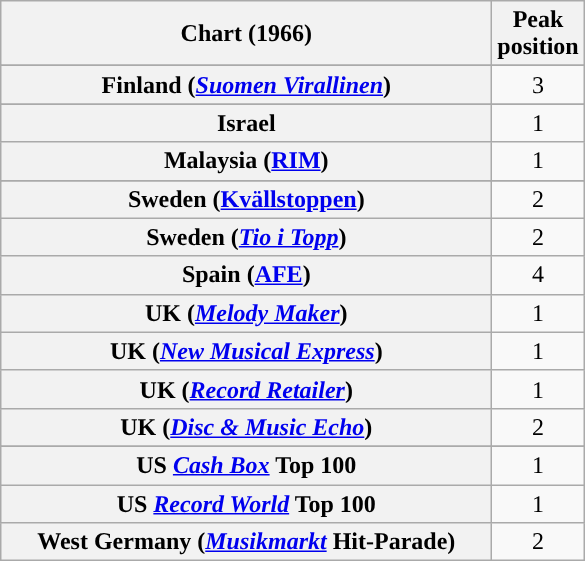<table class="wikitable sortable plainrowheaders">
<tr>
<th style="width:20em;">Chart (1966)</th>
<th>Peak<br>position</th>
</tr>
<tr>
</tr>
<tr>
</tr>
<tr>
</tr>
<tr>
</tr>
<tr>
<th scope="row">Finland (<a href='#'><em>Suomen Virallinen</em></a>)</th>
<td style="text-align:center;">3</td>
</tr>
<tr>
</tr>
<tr>
<th scope="row">Israel </th>
<td style="text-align:center;">1</td>
</tr>
<tr>
<th scope="row">Malaysia (<a href='#'>RIM</a>)</th>
<td style="text-align:center;">1</td>
</tr>
<tr>
</tr>
<tr>
</tr>
<tr>
</tr>
<tr>
<th scope="row">Sweden (<a href='#'>Kvällstoppen</a>)</th>
<td align="center">2</td>
</tr>
<tr>
<th scope="row">Sweden (<em><a href='#'>Tio i Topp</a></em>)</th>
<td style="text-align:center;">2</td>
</tr>
<tr>
<th scope="row">Spain (<a href='#'>AFE</a>)</th>
<td align="center">4</td>
</tr>
<tr>
<th scope="row">UK (<em><a href='#'>Melody Maker</a></em>)</th>
<td align="center">1</td>
</tr>
<tr>
<th scope="row">UK (<em><a href='#'>New Musical Express</a></em>)</th>
<td align="center">1</td>
</tr>
<tr>
<th scope="row">UK (<em><a href='#'>Record Retailer</a></em>)</th>
<td align="center">1</td>
</tr>
<tr>
<th scope="row">UK (<em><a href='#'>Disc & Music Echo</a></em>)</th>
<td align="center">2</td>
</tr>
<tr>
</tr>
<tr>
<th scope="row">US <em><a href='#'>Cash Box</a></em> Top 100</th>
<td align="center">1</td>
</tr>
<tr>
<th scope="row">US <em><a href='#'>Record World</a></em> Top 100</th>
<td align="center">1</td>
</tr>
<tr>
<th scope="row">West Germany (<em><a href='#'>Musikmarkt</a></em> Hit-Parade)</th>
<td align="center">2</td>
</tr>
</table>
